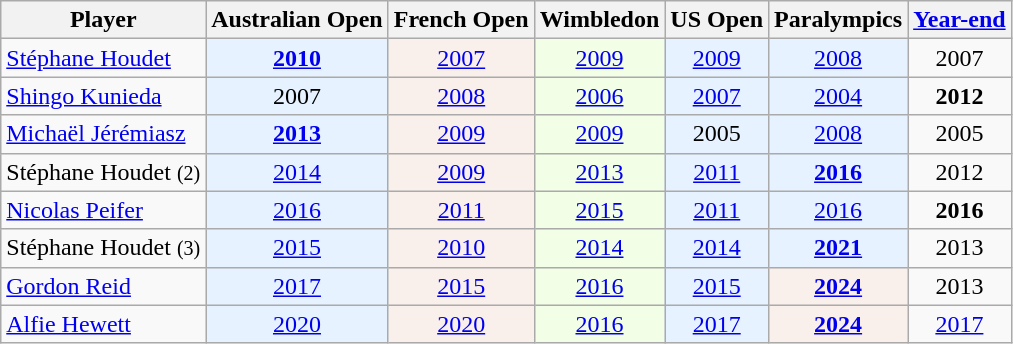<table class="wikitable sortable" style="text-align:center">
<tr>
<th>Player</th>
<th>Australian Open</th>
<th>French Open</th>
<th>Wimbledon</th>
<th>US Open</th>
<th>Paralympics</th>
<th><a href='#'>Year-end</a></th>
</tr>
<tr>
<td style="text-align:left;"> <a href='#'>Stéphane Houdet</a></td>
<td style="background: #e6f2ff;"><strong><a href='#'>2010</a></strong></td>
<td style="background: #f9f0eb;"><a href='#'>2007</a></td>
<td style="background: #f2ffe6;"><a href='#'>2009</a></td>
<td style="background: #e6f2ff;"><a href='#'>2009</a></td>
<td style="background: #e6f2ff;"><a href='#'>2008</a></td>
<td>2007</td>
</tr>
<tr>
<td style="text-align:left;"> <a href='#'>Shingo Kunieda</a></td>
<td style="background: #e6f2ff;">2007</td>
<td style="background: #f9f0eb;"><a href='#'>2008</a></td>
<td style="background: #f2ffe6;"><a href='#'>2006</a></td>
<td style="background: #e6f2ff;"><a href='#'>2007</a></td>
<td style="background: #e6f2ff;"><a href='#'>2004</a></td>
<td><strong>2012</strong></td>
</tr>
<tr>
<td style="text-align:left;"> <a href='#'>Michaël Jérémiasz</a></td>
<td style="background: #e6f2ff;"><strong><a href='#'>2013</a></strong></td>
<td style="background: #f9f0eb;"><a href='#'>2009</a></td>
<td style="background: #f2ffe6;"><a href='#'>2009</a></td>
<td style="background: #e6f2ff;">2005</td>
<td style="background: #e6f2ff;"><a href='#'>2008</a></td>
<td>2005</td>
</tr>
<tr>
<td style="text-align:left;"> Stéphane Houdet <small>(2)</small></td>
<td style="background: #e6f2ff;"><a href='#'>2014</a></td>
<td style="background: #f9f0eb;"><a href='#'>2009</a></td>
<td style="background: #f2ffe6;"><a href='#'>2013</a></td>
<td style="background: #e6f2ff;"><a href='#'>2011</a></td>
<td style="background: #e6f2ff;"><strong><a href='#'>2016</a></strong></td>
<td>2012</td>
</tr>
<tr>
<td style="text-align:left;"> <a href='#'>Nicolas Peifer</a></td>
<td style="background: #e6f2ff;"><a href='#'>2016</a></td>
<td style="background: #f9f0eb;"><a href='#'>2011</a></td>
<td style="background: #f2ffe6;"><a href='#'>2015</a></td>
<td style="background: #e6f2ff;"><a href='#'>2011</a></td>
<td style="background: #e6f2ff;"><a href='#'>2016</a></td>
<td><strong>2016</strong></td>
</tr>
<tr>
<td style="text-align:left;"> Stéphane Houdet <small>(3)</small></td>
<td style="background: #e6f2ff;"><a href='#'>2015</a></td>
<td style="background: #f9f0eb;"><a href='#'>2010</a></td>
<td style="background: #f2ffe6;"><a href='#'>2014</a></td>
<td style="background: #e6f2ff;"><a href='#'>2014</a></td>
<td style="background: #e6f2ff;"><strong><a href='#'>2021</a></strong></td>
<td>2013</td>
</tr>
<tr>
<td style="text-align:left;"> <a href='#'>Gordon Reid</a></td>
<td style="background: #e6f2ff;"><a href='#'>2017</a></td>
<td style="background: #f9f0eb;"><a href='#'>2015</a></td>
<td style="background: #f2ffe6;"><a href='#'>2016</a></td>
<td style="background: #e6f2ff;"><a href='#'>2015</a></td>
<td style="background: #f9f0eb;"><strong><a href='#'>2024</a></strong></td>
<td>2013</td>
</tr>
<tr>
<td style="text-align:left;"> <a href='#'>Alfie Hewett</a></td>
<td style="background: #e6f2ff;"><a href='#'>2020</a></td>
<td style="background: #f9f0eb;"><a href='#'>2020</a></td>
<td style="background: #f2ffe6;"><a href='#'>2016</a></td>
<td style="background: #e6f2ff;"><a href='#'>2017</a></td>
<td style="background: #f9f0eb;"><strong><a href='#'>2024</a></strong></td>
<td><a href='#'>2017</a></td>
</tr>
</table>
